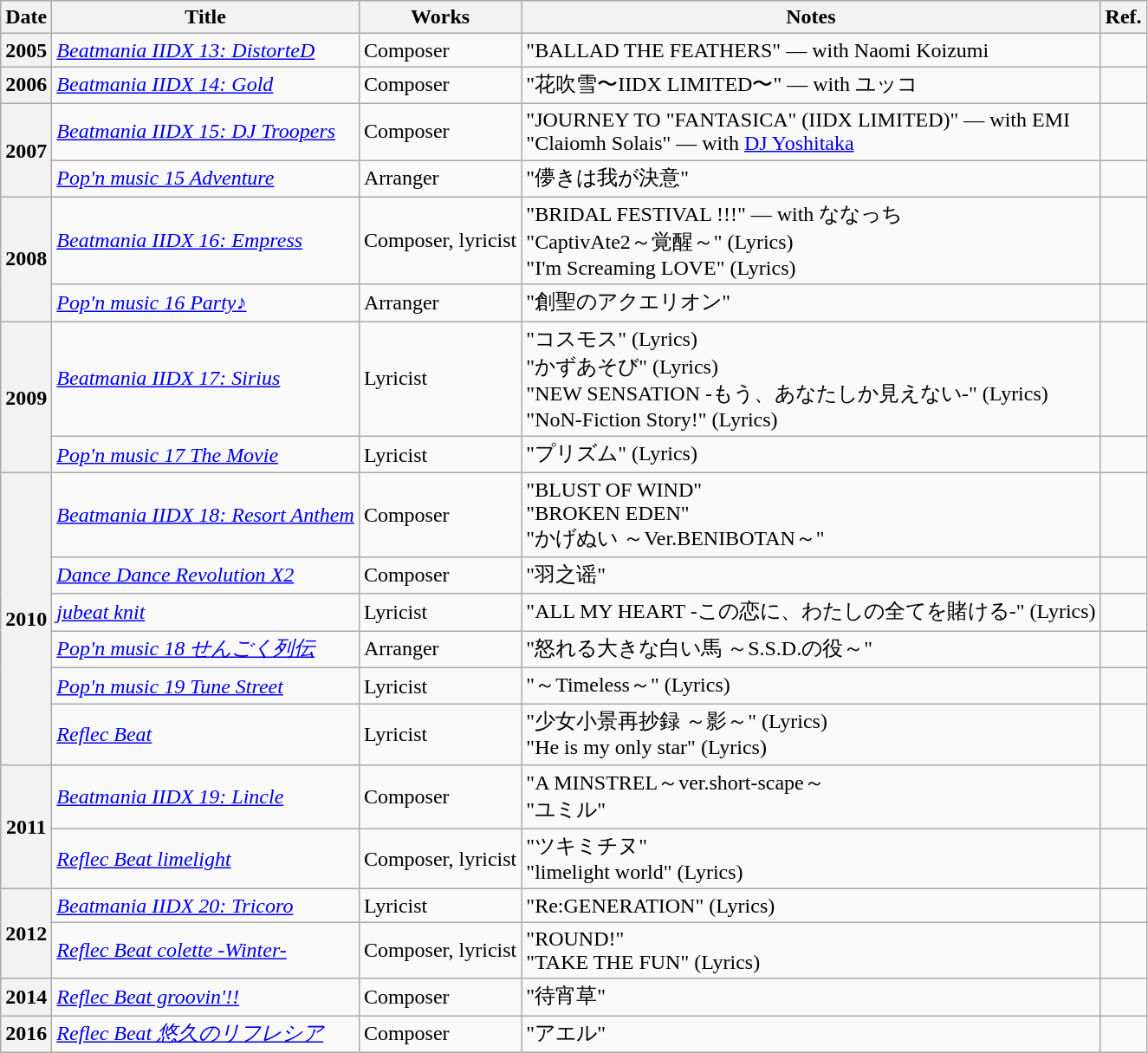<table class="wikitable">
<tr>
<th>Date</th>
<th>Title</th>
<th>Works</th>
<th>Notes</th>
<th>Ref.</th>
</tr>
<tr>
<th>2005</th>
<td><em><a href='#'>Beatmania IIDX 13: DistorteD</a></em></td>
<td>Composer</td>
<td>"BALLAD THE FEATHERS" — with Naomi Koizumi</td>
<td></td>
</tr>
<tr>
<th>2006</th>
<td><em><a href='#'>Beatmania IIDX 14: Gold</a></em></td>
<td>Composer</td>
<td>"花吹雪〜IIDX LIMITED〜" — with ユッコ</td>
<td></td>
</tr>
<tr>
<th rowspan="2">2007</th>
<td><em><a href='#'>Beatmania IIDX 15: DJ Troopers</a></em></td>
<td>Composer</td>
<td>"JOURNEY TO "FANTASICA" (IIDX LIMITED)" — with EMI<br>"Claiomh Solais" — with <a href='#'>DJ Yoshitaka</a></td>
<td></td>
</tr>
<tr>
<td><em><a href='#'>Pop'n music 15 Adventure</a></em></td>
<td>Arranger</td>
<td>"儚きは我が決意"</td>
<td></td>
</tr>
<tr>
<th rowspan="2">2008</th>
<td><em><a href='#'>Beatmania IIDX 16: Empress</a></em></td>
<td>Composer, lyricist</td>
<td>"BRIDAL FESTIVAL !!!" — with ななっち<br>"CaptivAte2～覚醒～" (Lyrics)<br>"I'm Screaming LOVE" (Lyrics)</td>
<td></td>
</tr>
<tr>
<td><em><a href='#'>Pop'n music 16 Party♪</a></em></td>
<td>Arranger</td>
<td>"創聖のアクエリオン"</td>
<td></td>
</tr>
<tr>
<th rowspan="2">2009</th>
<td><em><a href='#'>Beatmania IIDX 17: Sirius</a></em></td>
<td>Lyricist</td>
<td>"コスモス" (Lyrics)<br>"かずあそび" (Lyrics)<br>"NEW SENSATION -もう、あなたしか見えない-" (Lyrics)<br>"NoN-Fiction Story!" (Lyrics)</td>
<td></td>
</tr>
<tr>
<td><em><a href='#'>Pop'n music 17 The Movie</a></em></td>
<td>Lyricist</td>
<td>"プリズム" (Lyrics)</td>
<td></td>
</tr>
<tr>
<th rowspan="6">2010</th>
<td><em><a href='#'>Beatmania IIDX 18: Resort Anthem</a></em></td>
<td>Composer</td>
<td>"BLUST OF WIND"<br>"BROKEN EDEN"<br>"かげぬい ～Ver.BENIBOTAN～"</td>
<td></td>
</tr>
<tr>
<td><em><a href='#'>Dance Dance Revolution X2</a></em></td>
<td>Composer</td>
<td>"羽之谣"</td>
<td></td>
</tr>
<tr>
<td><em><a href='#'>jubeat knit</a></em></td>
<td>Lyricist</td>
<td>"ALL MY HEART -この恋に、わたしの全てを賭ける-" (Lyrics)</td>
<td></td>
</tr>
<tr>
<td><em><a href='#'>Pop'n music 18 せんごく列伝</a></em></td>
<td>Arranger</td>
<td>"怒れる大きな白い馬 ～S.S.D.の役～"</td>
<td></td>
</tr>
<tr>
<td><em><a href='#'>Pop'n music 19 Tune Street</a></em></td>
<td>Lyricist</td>
<td>"～Timeless～" (Lyrics)</td>
<td></td>
</tr>
<tr>
<td><em><a href='#'>Reflec Beat</a></em></td>
<td>Lyricist</td>
<td>"少女小景再抄録 ～影～" (Lyrics)<br>"He is my only star" (Lyrics)</td>
<td></td>
</tr>
<tr>
<th rowspan="2">2011</th>
<td><em><a href='#'>Beatmania IIDX 19: Lincle</a></em></td>
<td>Composer</td>
<td>"A MINSTREL～ver.short-scape～<br>"ユミル"</td>
<td></td>
</tr>
<tr>
<td><em><a href='#'>Reflec Beat limelight</a></em></td>
<td>Composer, lyricist</td>
<td>"ツキミチヌ"<br>"limelight world" (Lyrics)</td>
<td></td>
</tr>
<tr>
<th rowspan="2">2012</th>
<td><em><a href='#'>Beatmania IIDX 20: Tricoro</a></em></td>
<td>Lyricist</td>
<td>"Re:GENERATION" (Lyrics)</td>
<td></td>
</tr>
<tr>
<td><em><a href='#'>Reflec Beat colette -Winter-</a></em></td>
<td>Composer, lyricist</td>
<td>"ROUND!"<br>"TAKE THE FUN" (Lyrics)</td>
<td></td>
</tr>
<tr>
<th>2014</th>
<td><em><a href='#'>Reflec Beat groovin'!!</a></em></td>
<td>Composer</td>
<td>"待宵草"</td>
<td></td>
</tr>
<tr>
<th>2016</th>
<td><em><a href='#'>Reflec Beat 悠久のリフレシア</a></em></td>
<td>Composer</td>
<td>"アエル"</td>
<td></td>
</tr>
</table>
